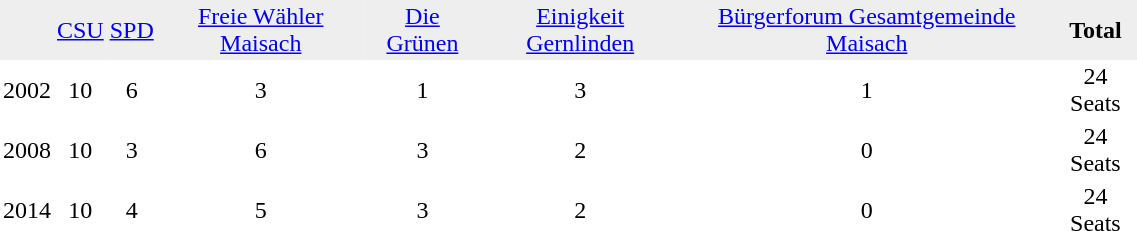<table border="0" cellpadding="2" cellspacing="0" width="60%">
<tr bgcolor="#eeeeee" align="center">
<td></td>
<td><a href='#'>CSU</a></td>
<td><a href='#'>SPD</a></td>
<td><a href='#'>Freie Wähler Maisach</a></td>
<td><a href='#'>Die Grünen</a></td>
<td><a href='#'>Einigkeit Gernlinden</a></td>
<td><a href='#'>Bürgerforum Gesamtgemeinde Maisach</a></td>
<td><strong>Total</strong></td>
</tr>
<tr align="center">
<td>2002</td>
<td>10</td>
<td>6</td>
<td>3</td>
<td>1</td>
<td>3</td>
<td>1</td>
<td>24 Seats</td>
</tr>
<tr align="center">
<td>2008</td>
<td>10</td>
<td>3</td>
<td>6</td>
<td>3</td>
<td>2</td>
<td>0</td>
<td>24 Seats</td>
</tr>
<tr align="center">
<td>2014</td>
<td>10</td>
<td>4</td>
<td>5</td>
<td>3</td>
<td>2</td>
<td>0</td>
<td>24 Seats</td>
</tr>
</table>
